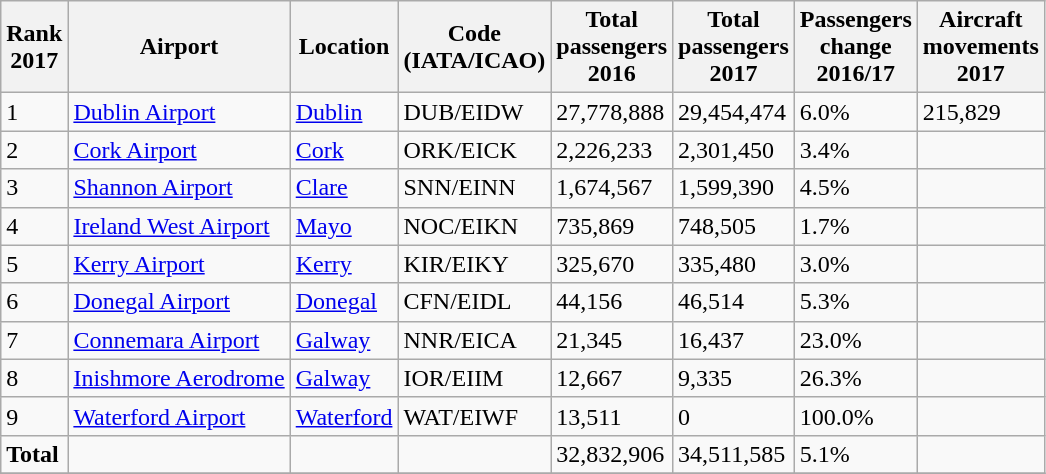<table class="wikitable sortable">
<tr>
<th>Rank<br>2017</th>
<th>Airport</th>
<th>Location</th>
<th>Code<br>(IATA/ICAO)</th>
<th>Total<br>passengers<br>2016</th>
<th>Total<br>passengers<br>2017</th>
<th>Passengers<br>change<br>2016/17</th>
<th>Aircraft<br>movements<br>2017</th>
</tr>
<tr>
<td>1</td>
<td><a href='#'>Dublin Airport</a></td>
<td><a href='#'>Dublin</a></td>
<td>DUB/EIDW</td>
<td>27,778,888</td>
<td>29,454,474</td>
<td> 6.0%</td>
<td>215,829</td>
</tr>
<tr>
<td>2</td>
<td><a href='#'>Cork Airport</a></td>
<td><a href='#'>Cork</a></td>
<td>ORK/EICK</td>
<td>2,226,233</td>
<td>2,301,450</td>
<td> 3.4%</td>
<td></td>
</tr>
<tr>
<td>3</td>
<td><a href='#'>Shannon Airport</a></td>
<td><a href='#'>Clare</a></td>
<td>SNN/EINN</td>
<td>1,674,567</td>
<td>1,599,390</td>
<td> 4.5%</td>
<td></td>
</tr>
<tr>
<td>4</td>
<td><a href='#'>Ireland West Airport</a></td>
<td><a href='#'>Mayo</a></td>
<td>NOC/EIKN</td>
<td>735,869</td>
<td>748,505</td>
<td> 1.7%</td>
<td></td>
</tr>
<tr>
<td>5</td>
<td><a href='#'>Kerry Airport</a></td>
<td><a href='#'>Kerry</a></td>
<td>KIR/EIKY</td>
<td>325,670</td>
<td>335,480</td>
<td> 3.0%</td>
<td></td>
</tr>
<tr>
<td>6</td>
<td><a href='#'>Donegal Airport</a></td>
<td><a href='#'>Donegal</a></td>
<td>CFN/EIDL</td>
<td>44,156</td>
<td>46,514</td>
<td> 5.3%</td>
<td></td>
</tr>
<tr>
<td>7</td>
<td><a href='#'>Connemara Airport</a></td>
<td><a href='#'>Galway</a></td>
<td>NNR/EICA</td>
<td>21,345</td>
<td>16,437</td>
<td> 23.0%</td>
<td></td>
</tr>
<tr>
<td>8 </td>
<td><a href='#'>Inishmore Aerodrome</a></td>
<td><a href='#'>Galway</a></td>
<td>IOR/EIIM</td>
<td>12,667</td>
<td>9,335</td>
<td> 26.3%</td>
<td></td>
</tr>
<tr>
<td>9 </td>
<td><a href='#'>Waterford Airport</a></td>
<td><a href='#'>Waterford</a></td>
<td>WAT/EIWF</td>
<td>13,511</td>
<td>0</td>
<td> 100.0%</td>
<td></td>
</tr>
<tr>
<td><strong>Total</strong></td>
<td></td>
<td></td>
<td></td>
<td>32,832,906</td>
<td>34,511,585</td>
<td> 5.1%</td>
<td></td>
</tr>
<tr>
</tr>
</table>
